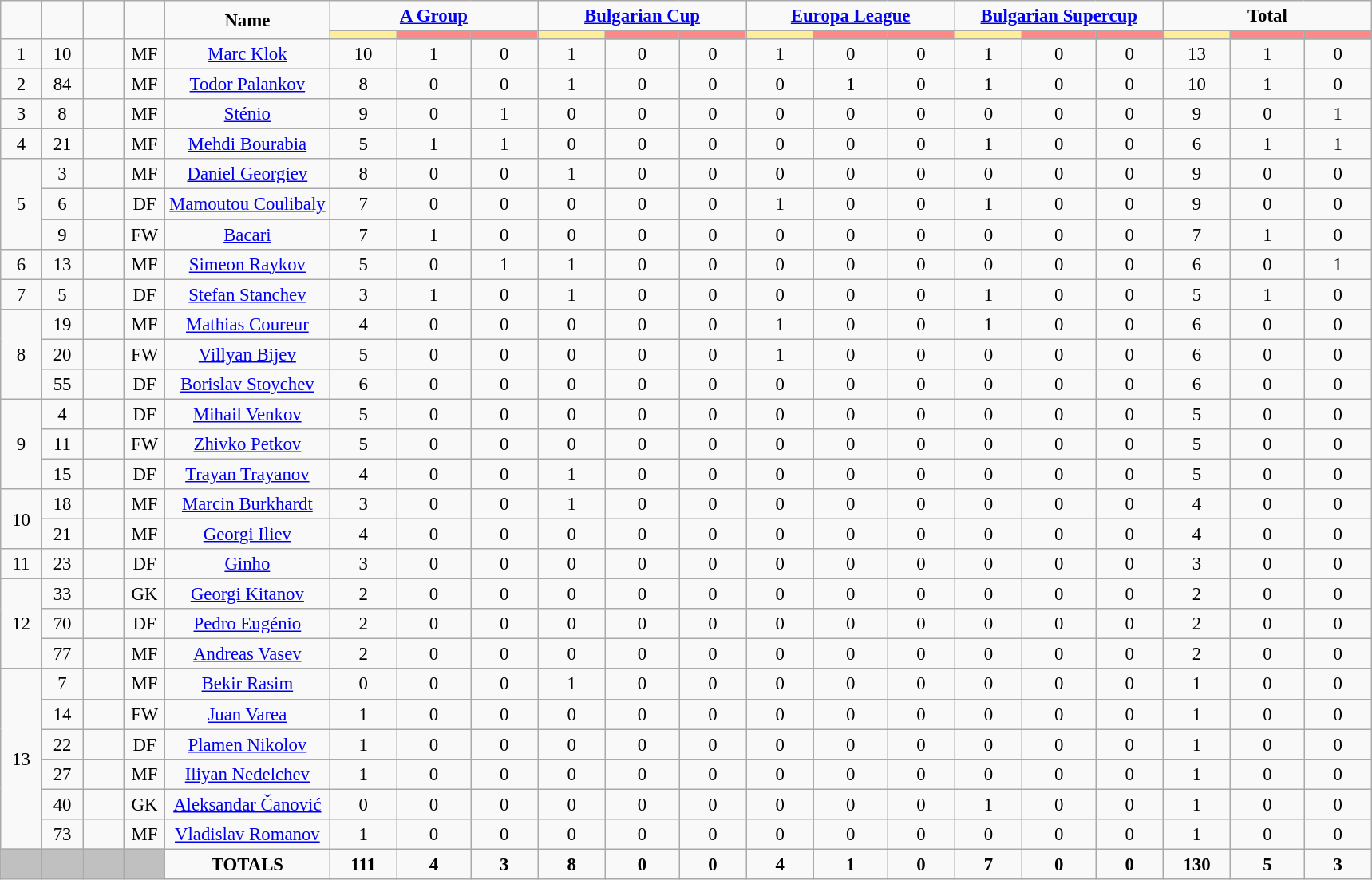<table class="wikitable" style="font-size: 95%; text-align: center;">
<tr>
<td rowspan="2" style="width:3%; text-align:center;"><strong></strong></td>
<td rowspan="2" style="width:3%; text-align:center;"><strong></strong></td>
<td rowspan="2" style="width:3%; text-align:center;"><strong></strong></td>
<td rowspan="2" style="width:3%; text-align:center;"><strong></strong></td>
<td rowspan="2" style="width:12%; text-align:center;"><strong>Name</strong></td>
<td colspan="3" style="text-align:center;"><strong><a href='#'>A Group</a></strong></td>
<td colspan="3" style="text-align:center;"><strong><a href='#'>Bulgarian Cup</a></strong></td>
<td colspan="3" style="text-align:center;"><strong><a href='#'>Europa League</a></strong></td>
<td colspan="3" style="text-align:center;"><strong><a href='#'>Bulgarian Supercup</a></strong></td>
<td colspan="3" style="text-align:center;"><strong>Total</strong></td>
</tr>
<tr>
<th style="width:25px; background:#fe9;"></th>
<th style="width:28px; background:#ff8888;"></th>
<th style="width:25px; background:#ff8888;"></th>
<th style="width:25px; background:#fe9;"></th>
<th style="width:28px; background:#ff8888;"></th>
<th style="width:25px; background:#ff8888;"></th>
<th style="width:25px; background:#fe9;"></th>
<th style="width:28px; background:#ff8888;"></th>
<th style="width:25px; background:#ff8888;"></th>
<th style="width:25px; background:#fe9;"></th>
<th style="width:28px; background:#ff8888;"></th>
<th style="width:25px; background:#ff8888;"></th>
<th style="width:25px; background:#fe9;"></th>
<th style="width:28px; background:#ff8888;"></th>
<th style="width:25px; background:#ff8888;"></th>
</tr>
<tr>
<td>1</td>
<td>10</td>
<td></td>
<td>MF</td>
<td><a href='#'>Marc Klok</a></td>
<td>10</td>
<td>1</td>
<td>0</td>
<td>1</td>
<td>0</td>
<td>0</td>
<td>1</td>
<td>0</td>
<td>0</td>
<td>1</td>
<td>0</td>
<td>0</td>
<td>13</td>
<td>1</td>
<td>0</td>
</tr>
<tr>
<td>2</td>
<td>84</td>
<td></td>
<td>MF</td>
<td><a href='#'>Todor Palankov</a></td>
<td>8</td>
<td>0</td>
<td>0</td>
<td>1</td>
<td>0</td>
<td>0</td>
<td>0</td>
<td>1</td>
<td>0</td>
<td>1</td>
<td>0</td>
<td>0</td>
<td>10</td>
<td>1</td>
<td>0</td>
</tr>
<tr>
<td>3</td>
<td>8</td>
<td></td>
<td>MF</td>
<td><a href='#'>Sténio</a></td>
<td>9</td>
<td>0</td>
<td>1</td>
<td>0</td>
<td>0</td>
<td>0</td>
<td>0</td>
<td>0</td>
<td>0</td>
<td>0</td>
<td>0</td>
<td>0</td>
<td>9</td>
<td>0</td>
<td>1</td>
</tr>
<tr>
<td>4</td>
<td>21</td>
<td></td>
<td>MF</td>
<td><a href='#'>Mehdi Bourabia</a></td>
<td>5</td>
<td>1</td>
<td>1</td>
<td>0</td>
<td>0</td>
<td>0</td>
<td>0</td>
<td>0</td>
<td>0</td>
<td>1</td>
<td>0</td>
<td>0</td>
<td>6</td>
<td>1</td>
<td>1</td>
</tr>
<tr>
<td rowspan=3>5</td>
<td>3</td>
<td></td>
<td>MF</td>
<td><a href='#'>Daniel Georgiev</a></td>
<td>8</td>
<td>0</td>
<td>0</td>
<td>1</td>
<td>0</td>
<td>0</td>
<td>0</td>
<td>0</td>
<td>0</td>
<td>0</td>
<td>0</td>
<td>0</td>
<td>9</td>
<td>0</td>
<td>0</td>
</tr>
<tr>
<td>6</td>
<td></td>
<td>DF</td>
<td><a href='#'>Mamoutou Coulibaly</a></td>
<td>7</td>
<td>0</td>
<td>0</td>
<td>0</td>
<td>0</td>
<td>0</td>
<td>1</td>
<td>0</td>
<td>0</td>
<td>1</td>
<td>0</td>
<td>0</td>
<td>9</td>
<td>0</td>
<td>0</td>
</tr>
<tr>
<td>9</td>
<td></td>
<td>FW</td>
<td><a href='#'>Bacari</a></td>
<td>7</td>
<td>1</td>
<td>0</td>
<td>0</td>
<td>0</td>
<td>0</td>
<td>0</td>
<td>0</td>
<td>0</td>
<td>0</td>
<td>0</td>
<td>0</td>
<td>7</td>
<td>1</td>
<td>0</td>
</tr>
<tr>
<td>6</td>
<td>13</td>
<td></td>
<td>MF</td>
<td><a href='#'>Simeon Raykov</a></td>
<td>5</td>
<td>0</td>
<td>1</td>
<td>1</td>
<td>0</td>
<td>0</td>
<td>0</td>
<td>0</td>
<td>0</td>
<td>0</td>
<td>0</td>
<td>0</td>
<td>6</td>
<td>0</td>
<td>1</td>
</tr>
<tr>
<td>7</td>
<td>5</td>
<td></td>
<td>DF</td>
<td><a href='#'>Stefan Stanchev</a></td>
<td>3</td>
<td>1</td>
<td>0</td>
<td>1</td>
<td>0</td>
<td>0</td>
<td>0</td>
<td>0</td>
<td>0</td>
<td>1</td>
<td>0</td>
<td>0</td>
<td>5</td>
<td>1</td>
<td>0</td>
</tr>
<tr>
<td rowspan=3>8</td>
<td>19</td>
<td></td>
<td>MF</td>
<td><a href='#'>Mathias Coureur</a></td>
<td>4</td>
<td>0</td>
<td>0</td>
<td>0</td>
<td>0</td>
<td>0</td>
<td>1</td>
<td>0</td>
<td>0</td>
<td>1</td>
<td>0</td>
<td>0</td>
<td>6</td>
<td>0</td>
<td>0</td>
</tr>
<tr>
<td>20</td>
<td></td>
<td>FW</td>
<td><a href='#'>Villyan Bijev</a></td>
<td>5</td>
<td>0</td>
<td>0</td>
<td>0</td>
<td>0</td>
<td>0</td>
<td>1</td>
<td>0</td>
<td>0</td>
<td>0</td>
<td>0</td>
<td>0</td>
<td>6</td>
<td>0</td>
<td>0</td>
</tr>
<tr>
<td>55</td>
<td></td>
<td>DF</td>
<td><a href='#'>Borislav Stoychev</a></td>
<td>6</td>
<td>0</td>
<td>0</td>
<td>0</td>
<td>0</td>
<td>0</td>
<td>0</td>
<td>0</td>
<td>0</td>
<td>0</td>
<td>0</td>
<td>0</td>
<td>6</td>
<td>0</td>
<td>0</td>
</tr>
<tr>
<td rowspan=3>9</td>
<td>4</td>
<td></td>
<td>DF</td>
<td><a href='#'>Mihail Venkov</a></td>
<td>5</td>
<td>0</td>
<td>0</td>
<td>0</td>
<td>0</td>
<td>0</td>
<td>0</td>
<td>0</td>
<td>0</td>
<td>0</td>
<td>0</td>
<td>0</td>
<td>5</td>
<td>0</td>
<td>0</td>
</tr>
<tr>
<td>11</td>
<td></td>
<td>FW</td>
<td><a href='#'>Zhivko Petkov</a></td>
<td>5</td>
<td>0</td>
<td>0</td>
<td>0</td>
<td>0</td>
<td>0</td>
<td>0</td>
<td>0</td>
<td>0</td>
<td>0</td>
<td>0</td>
<td>0</td>
<td>5</td>
<td>0</td>
<td>0</td>
</tr>
<tr>
<td>15</td>
<td></td>
<td>DF</td>
<td><a href='#'>Trayan Trayanov</a></td>
<td>4</td>
<td>0</td>
<td>0</td>
<td>1</td>
<td>0</td>
<td>0</td>
<td>0</td>
<td>0</td>
<td>0</td>
<td>0</td>
<td>0</td>
<td>0</td>
<td>5</td>
<td>0</td>
<td>0</td>
</tr>
<tr>
<td rowspan=2>10</td>
<td>18</td>
<td></td>
<td>MF</td>
<td><a href='#'>Marcin Burkhardt</a></td>
<td>3</td>
<td>0</td>
<td>0</td>
<td>1</td>
<td>0</td>
<td>0</td>
<td>0</td>
<td>0</td>
<td>0</td>
<td>0</td>
<td>0</td>
<td>0</td>
<td>4</td>
<td>0</td>
<td>0</td>
</tr>
<tr>
<td>21</td>
<td></td>
<td>MF</td>
<td><a href='#'>Georgi Iliev</a></td>
<td>4</td>
<td>0</td>
<td>0</td>
<td>0</td>
<td>0</td>
<td>0</td>
<td>0</td>
<td>0</td>
<td>0</td>
<td>0</td>
<td>0</td>
<td>0</td>
<td>4</td>
<td>0</td>
<td>0</td>
</tr>
<tr>
<td>11</td>
<td>23</td>
<td></td>
<td>DF</td>
<td><a href='#'>Ginho</a></td>
<td>3</td>
<td>0</td>
<td>0</td>
<td>0</td>
<td>0</td>
<td>0</td>
<td>0</td>
<td>0</td>
<td>0</td>
<td>0</td>
<td>0</td>
<td>0</td>
<td>3</td>
<td>0</td>
<td>0</td>
</tr>
<tr>
<td rowspan=3>12</td>
<td>33</td>
<td></td>
<td>GK</td>
<td><a href='#'>Georgi Kitanov</a></td>
<td>2</td>
<td>0</td>
<td>0</td>
<td>0</td>
<td>0</td>
<td>0</td>
<td>0</td>
<td>0</td>
<td>0</td>
<td>0</td>
<td>0</td>
<td>0</td>
<td>2</td>
<td>0</td>
<td>0</td>
</tr>
<tr>
<td>70</td>
<td></td>
<td>DF</td>
<td><a href='#'>Pedro Eugénio</a></td>
<td>2</td>
<td>0</td>
<td>0</td>
<td>0</td>
<td>0</td>
<td>0</td>
<td>0</td>
<td>0</td>
<td>0</td>
<td>0</td>
<td>0</td>
<td>0</td>
<td>2</td>
<td>0</td>
<td>0</td>
</tr>
<tr>
<td>77</td>
<td></td>
<td>MF</td>
<td><a href='#'>Andreas Vasev</a></td>
<td>2</td>
<td>0</td>
<td>0</td>
<td>0</td>
<td>0</td>
<td>0</td>
<td>0</td>
<td>0</td>
<td>0</td>
<td>0</td>
<td>0</td>
<td>0</td>
<td>2</td>
<td>0</td>
<td>0</td>
</tr>
<tr>
<td rowspan=6>13</td>
<td>7</td>
<td></td>
<td>MF</td>
<td><a href='#'>Bekir Rasim</a></td>
<td>0</td>
<td>0</td>
<td>0</td>
<td>1</td>
<td>0</td>
<td>0</td>
<td>0</td>
<td>0</td>
<td>0</td>
<td>0</td>
<td>0</td>
<td>0</td>
<td>1</td>
<td>0</td>
<td>0</td>
</tr>
<tr>
<td>14</td>
<td></td>
<td>FW</td>
<td><a href='#'>Juan Varea</a></td>
<td>1</td>
<td>0</td>
<td>0</td>
<td>0</td>
<td>0</td>
<td>0</td>
<td>0</td>
<td>0</td>
<td>0</td>
<td>0</td>
<td>0</td>
<td>0</td>
<td>1</td>
<td>0</td>
<td>0</td>
</tr>
<tr>
<td>22</td>
<td></td>
<td>DF</td>
<td><a href='#'>Plamen Nikolov</a></td>
<td>1</td>
<td>0</td>
<td>0</td>
<td>0</td>
<td>0</td>
<td>0</td>
<td>0</td>
<td>0</td>
<td>0</td>
<td>0</td>
<td>0</td>
<td>0</td>
<td>1</td>
<td>0</td>
<td>0</td>
</tr>
<tr>
<td>27</td>
<td></td>
<td>MF</td>
<td><a href='#'>Iliyan Nedelchev</a></td>
<td>1</td>
<td>0</td>
<td>0</td>
<td>0</td>
<td>0</td>
<td>0</td>
<td>0</td>
<td>0</td>
<td>0</td>
<td>0</td>
<td>0</td>
<td>0</td>
<td>1</td>
<td>0</td>
<td>0</td>
</tr>
<tr>
<td>40</td>
<td></td>
<td>GK</td>
<td><a href='#'>Aleksandar Čanović</a></td>
<td>0</td>
<td>0</td>
<td>0</td>
<td>0</td>
<td>0</td>
<td>0</td>
<td>0</td>
<td>0</td>
<td>0</td>
<td>1</td>
<td>0</td>
<td>0</td>
<td>1</td>
<td>0</td>
<td>0</td>
</tr>
<tr>
<td>73</td>
<td></td>
<td>MF</td>
<td><a href='#'>Vladislav Romanov</a></td>
<td>1</td>
<td>0</td>
<td>0</td>
<td>0</td>
<td>0</td>
<td>0</td>
<td>0</td>
<td>0</td>
<td>0</td>
<td>0</td>
<td>0</td>
<td>0</td>
<td>1</td>
<td>0</td>
<td>0</td>
</tr>
<tr>
<th style="background:silver;"></th>
<th style="background:silver;"></th>
<th style="background:silver;"></th>
<th style="background:silver;"></th>
<td><strong>TOTALS</strong></td>
<td><strong>111</strong></td>
<td><strong>4</strong></td>
<td><strong>3</strong></td>
<td><strong>8</strong></td>
<td><strong>0</strong></td>
<td><strong>0</strong></td>
<td><strong>4</strong></td>
<td><strong>1</strong></td>
<td><strong>0</strong></td>
<td><strong>7</strong></td>
<td><strong>0</strong></td>
<td><strong>0</strong></td>
<td><strong>130</strong></td>
<td><strong>5</strong></td>
<td><strong>3</strong></td>
</tr>
</table>
